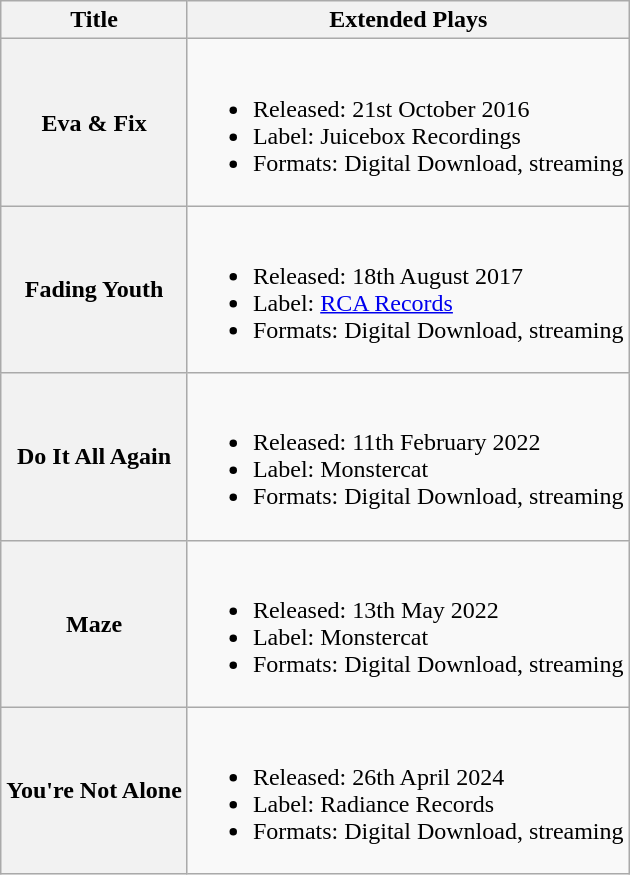<table class="wikitable">
<tr>
<th>Title</th>
<th>Extended Plays</th>
</tr>
<tr>
<th>Eva & Fix</th>
<td><br><ul><li>Released: 21st October 2016</li><li>Label: Juicebox Recordings</li><li>Formats: Digital Download, streaming</li></ul></td>
</tr>
<tr>
<th>Fading Youth</th>
<td><br><ul><li>Released: 18th August 2017</li><li>Label: <a href='#'>RCA Records</a></li><li>Formats: Digital Download, streaming</li></ul></td>
</tr>
<tr>
<th>Do It All Again</th>
<td><br><ul><li>Released: 11th February 2022</li><li>Label: Monstercat</li><li>Formats: Digital Download, streaming</li></ul></td>
</tr>
<tr>
<th>Maze</th>
<td><br><ul><li>Released: 13th May 2022</li><li>Label: Monstercat</li><li>Formats: Digital Download, streaming</li></ul></td>
</tr>
<tr>
<th>You're Not Alone</th>
<td><br><ul><li>Released: 26th April 2024</li><li>Label: Radiance Records</li><li>Formats: Digital Download, streaming</li></ul></td>
</tr>
</table>
